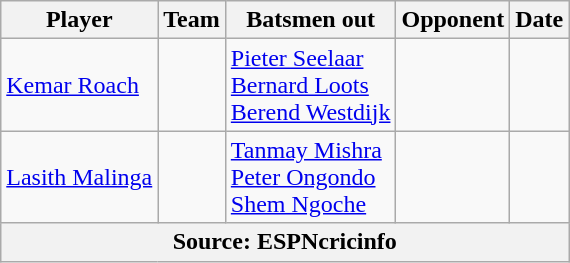<table class="wikitable sortable" style="text-align:center">
<tr>
<th class="unsortable">Player</th>
<th>Team</th>
<th>Batsmen out</th>
<th>Opponent</th>
<th>Date</th>
</tr>
<tr>
<td style="text-align:left"><a href='#'>Kemar Roach</a></td>
<td style="text-align:left"></td>
<td style="text-align:left"><a href='#'>Pieter Seelaar</a><br><a href='#'>Bernard Loots</a><br><a href='#'>Berend Westdijk</a></td>
<td style="text-align:left"></td>
<td></td>
</tr>
<tr>
<td style="text-align:left"><a href='#'>Lasith Malinga</a></td>
<td style="text-align:left"></td>
<td style="text-align:left"><a href='#'>Tanmay Mishra</a><br><a href='#'>Peter Ongondo</a><br><a href='#'>Shem Ngoche</a></td>
<td style="text-align:left"></td>
<td></td>
</tr>
<tr>
<th colspan=5>Source: ESPNcricinfo </th>
</tr>
</table>
